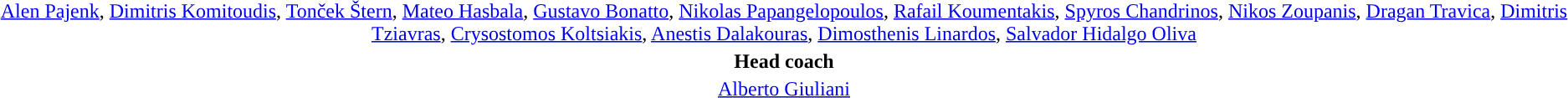<table style="text-align: center; margin-top: 2em; margin-left: auto; margin-ri">
<tr>
<td><a href='#'>Alen Pajenk</a>, <a href='#'>Dimitris Komitoudis</a>, <a href='#'>Tonček Štern</a>, <a href='#'>Mateo Hasbala</a>, <a href='#'>Gustavo Bonatto</a>, <a href='#'>Nikolas Papangelopoulos</a>, <a href='#'>Rafail Koumentakis</a>, <a href='#'>Spyros Chandrinos</a>, <a href='#'>Nikos Zoupanis</a>, <a href='#'>Dragan Travica</a>, <a href='#'>Dimitris Tziavras</a>, <a href='#'>Crysostomos Koltsiakis</a>, <a href='#'>Anestis Dalakouras</a>, <a href='#'>Dimosthenis Linardos</a>, <a href='#'>Salvador Hidalgo Oliva</a></td>
</tr>
<tr>
<td><strong>Head coach</strong></td>
</tr>
<tr>
<td><a href='#'>Alberto Giuliani</a></td>
</tr>
</table>
